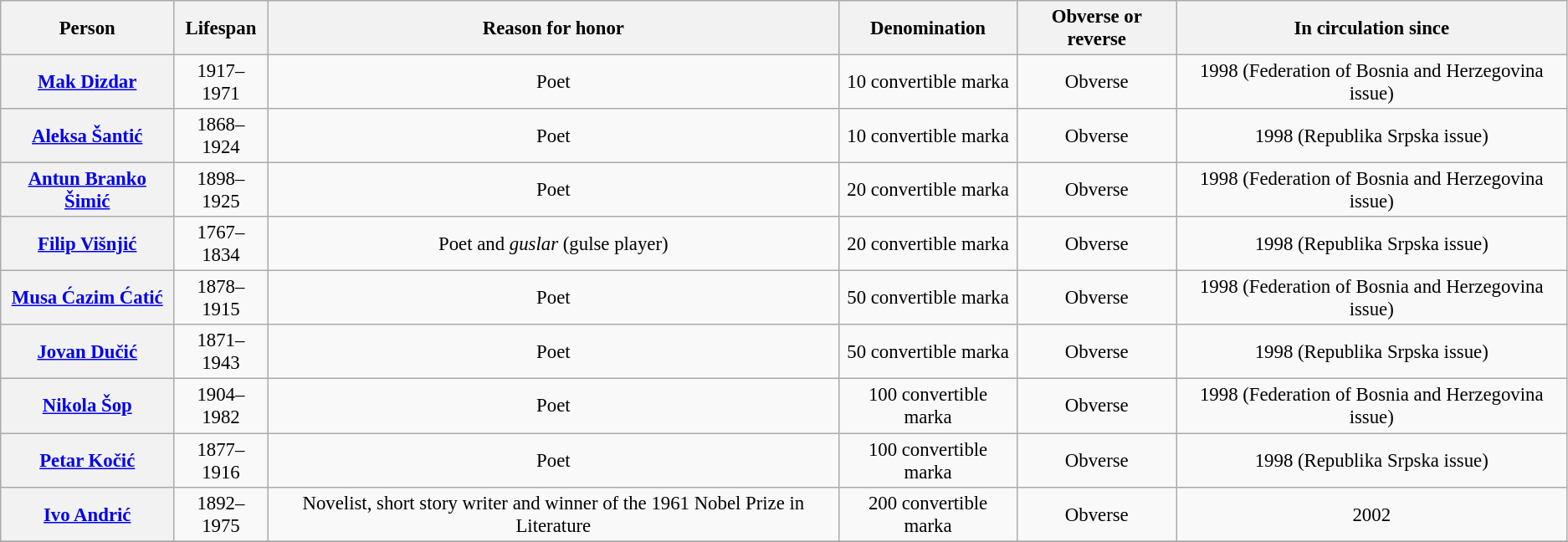<table class="wikitable" style="font-size: 95%; text-align:center;">
<tr>
<th>Person</th>
<th>Lifespan</th>
<th>Reason for honor</th>
<th>Denomination</th>
<th>Obverse or reverse</th>
<th>In circulation since</th>
</tr>
<tr>
<th><a href='#'>Mak Dizdar</a></th>
<td>1917–1971</td>
<td>Poet</td>
<td>10 convertible marka</td>
<td>Obverse</td>
<td>1998 (Federation of Bosnia and Herzegovina issue)</td>
</tr>
<tr>
<th><a href='#'>Aleksa Šantić</a></th>
<td>1868–1924</td>
<td>Poet</td>
<td>10 convertible marka</td>
<td>Obverse</td>
<td>1998 (Republika Srpska issue)</td>
</tr>
<tr>
<th><a href='#'>Antun Branko Šimić</a></th>
<td>1898–1925</td>
<td>Poet</td>
<td>20 convertible marka</td>
<td>Obverse</td>
<td>1998 (Federation of Bosnia and Herzegovina issue)</td>
</tr>
<tr>
<th><a href='#'>Filip Višnjić</a></th>
<td>1767–1834</td>
<td>Poet and <em>guslar</em> (gulse player)</td>
<td>20 convertible marka</td>
<td>Obverse</td>
<td>1998 (Republika Srpska issue)</td>
</tr>
<tr>
<th><a href='#'>Musa Ćazim Ćatić</a></th>
<td>1878–1915</td>
<td>Poet</td>
<td>50 convertible marka</td>
<td>Obverse</td>
<td>1998 (Federation of Bosnia and Herzegovina issue)</td>
</tr>
<tr>
<th><a href='#'>Jovan Dučić</a></th>
<td>1871–1943</td>
<td>Poet</td>
<td>50 convertible marka</td>
<td>Obverse</td>
<td>1998 (Republika Srpska issue)</td>
</tr>
<tr>
<th><a href='#'>Nikola Šop</a></th>
<td>1904–1982</td>
<td>Poet</td>
<td>100 convertible marka</td>
<td>Obverse</td>
<td>1998 (Federation of Bosnia and Herzegovina issue)</td>
</tr>
<tr>
<th><a href='#'>Petar Kočić</a></th>
<td>1877–1916</td>
<td>Poet</td>
<td>100 convertible marka</td>
<td>Obverse</td>
<td>1998 (Republika Srpska issue)</td>
</tr>
<tr>
<th><a href='#'>Ivo Andrić</a></th>
<td>1892–1975</td>
<td>Novelist, short story writer and winner of the 1961 Nobel Prize in Literature</td>
<td>200 convertible marka</td>
<td>Obverse</td>
<td>2002</td>
</tr>
<tr>
</tr>
</table>
